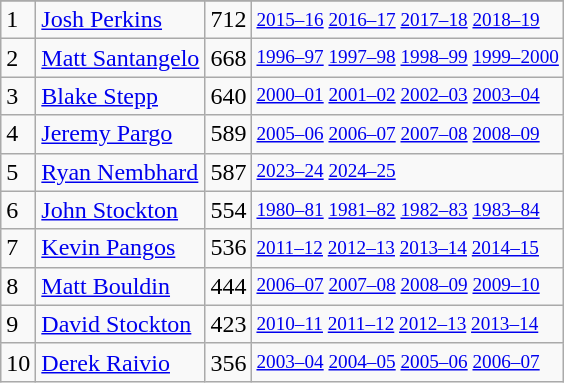<table class="wikitable">
<tr>
</tr>
<tr>
<td>1</td>
<td><a href='#'>Josh Perkins</a></td>
<td>712</td>
<td style="font-size:80%;"><a href='#'>2015–16</a> <a href='#'>2016–17</a> <a href='#'>2017–18</a> <a href='#'>2018–19</a></td>
</tr>
<tr>
<td>2</td>
<td><a href='#'>Matt Santangelo</a></td>
<td>668</td>
<td style="font-size:80%;"><a href='#'>1996–97</a> <a href='#'>1997–98</a> <a href='#'>1998–99</a> <a href='#'>1999–2000</a></td>
</tr>
<tr>
<td>3</td>
<td><a href='#'>Blake Stepp</a></td>
<td>640</td>
<td style="font-size:80%;"><a href='#'>2000–01</a> <a href='#'>2001–02</a> <a href='#'>2002–03</a> <a href='#'>2003–04</a></td>
</tr>
<tr>
<td>4</td>
<td><a href='#'>Jeremy Pargo</a></td>
<td>589</td>
<td style="font-size:80%;"><a href='#'>2005–06</a> <a href='#'>2006–07</a> <a href='#'>2007–08</a> <a href='#'>2008–09</a></td>
</tr>
<tr>
<td>5</td>
<td><a href='#'>Ryan Nembhard</a></td>
<td>587</td>
<td style="font-size:80%;"><a href='#'>2023–24</a> <a href='#'>2024–25</a></td>
</tr>
<tr>
<td>6</td>
<td><a href='#'>John Stockton</a></td>
<td>554</td>
<td style="font-size:80%;"><a href='#'>1980–81</a> <a href='#'>1981–82</a> <a href='#'>1982–83</a> <a href='#'>1983–84</a></td>
</tr>
<tr>
<td>7</td>
<td><a href='#'>Kevin Pangos</a></td>
<td>536</td>
<td style="font-size:80%;"><a href='#'>2011–12</a> <a href='#'>2012–13</a> <a href='#'>2013–14</a> <a href='#'>2014–15</a></td>
</tr>
<tr>
<td>8</td>
<td><a href='#'>Matt Bouldin</a></td>
<td>444</td>
<td style="font-size:80%;"><a href='#'>2006–07</a> <a href='#'>2007–08</a> <a href='#'>2008–09</a> <a href='#'>2009–10</a></td>
</tr>
<tr>
<td>9</td>
<td><a href='#'>David Stockton</a></td>
<td>423</td>
<td style="font-size:80%;"><a href='#'>2010–11</a> <a href='#'>2011–12</a> <a href='#'>2012–13</a> <a href='#'>2013–14</a></td>
</tr>
<tr>
<td>10</td>
<td><a href='#'>Derek Raivio</a></td>
<td>356</td>
<td style="font-size:80%;"><a href='#'>2003–04</a> <a href='#'>2004–05</a> <a href='#'>2005–06</a> <a href='#'>2006–07</a></td>
</tr>
</table>
